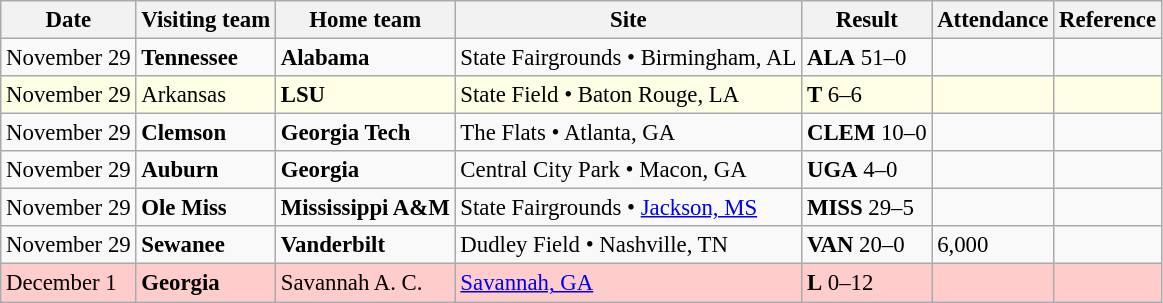<table class="wikitable" style="font-size:95%;">
<tr>
<th>Date</th>
<th>Visiting team</th>
<th>Home team</th>
<th>Site</th>
<th>Result</th>
<th>Attendance</th>
<th class="unsortable">Reference</th>
</tr>
<tr bgcolor=>
<td>November 29</td>
<td><strong>Tennessee</strong></td>
<td><strong>Alabama</strong></td>
<td>State Fairgrounds • Birmingham, AL</td>
<td><strong>ALA</strong> 51–0</td>
<td></td>
<td></td>
</tr>
<tr bgcolor=ffffe6>
<td>November 29</td>
<td>Arkansas</td>
<td><strong>LSU</strong></td>
<td>State Field • Baton Rouge, LA</td>
<td><strong>T</strong> 6–6</td>
<td></td>
<td></td>
</tr>
<tr bgcolor=>
<td>November 29</td>
<td><strong>Clemson</strong></td>
<td><strong>Georgia Tech</strong></td>
<td>The Flats • Atlanta, GA</td>
<td><strong>CLEM</strong> 10–0</td>
<td></td>
<td></td>
</tr>
<tr bgcolor=>
<td>November 29</td>
<td><strong>Auburn</strong></td>
<td><strong>Georgia</strong></td>
<td>Central City Park • Macon, GA</td>
<td><strong>UGA</strong> 4–0</td>
<td></td>
<td></td>
</tr>
<tr bgcolor=>
<td>November 29</td>
<td><strong>Ole Miss</strong></td>
<td><strong>Mississippi A&M</strong></td>
<td>State Fairgrounds • <a href='#'>Jackson, MS</a></td>
<td><strong>MISS</strong> 29–5</td>
<td></td>
<td></td>
</tr>
<tr bgcolor=>
<td>November 29</td>
<td><strong>Sewanee</strong></td>
<td><strong>Vanderbilt</strong></td>
<td>Dudley Field • Nashville, TN</td>
<td><strong>VAN</strong> 20–0</td>
<td>6,000</td>
<td></td>
</tr>
<tr bgcolor=ffcccc>
<td>December 1</td>
<td><strong>Georgia</strong></td>
<td>Savannah A. C.</td>
<td><a href='#'>Savannah, GA</a></td>
<td><strong>L</strong> 0–12</td>
<td></td>
<td></td>
</tr>
</table>
